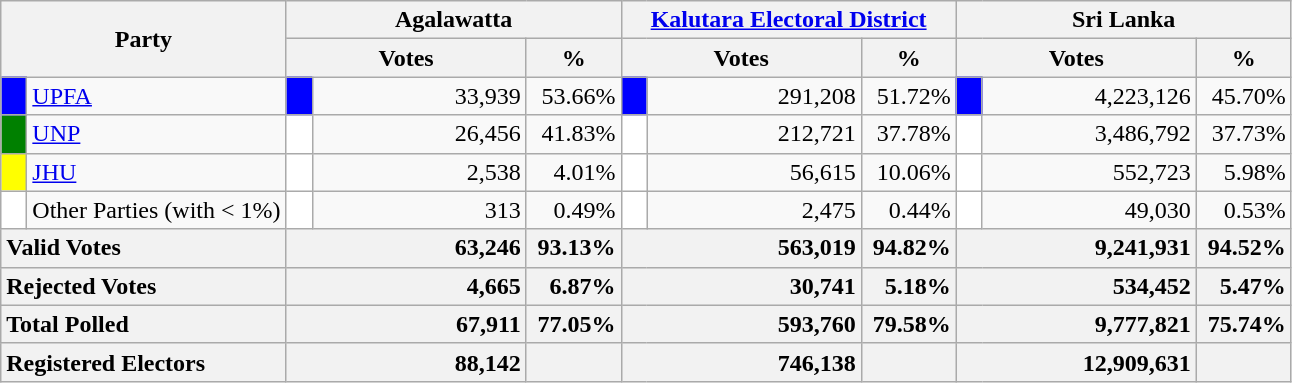<table class="wikitable">
<tr>
<th colspan="2" width="144px"rowspan="2">Party</th>
<th colspan="3" width="216px">Agalawatta</th>
<th colspan="3" width="216px"><a href='#'>Kalutara Electoral District</a></th>
<th colspan="3" width="216px">Sri Lanka</th>
</tr>
<tr>
<th colspan="2" width="144px">Votes</th>
<th>%</th>
<th colspan="2" width="144px">Votes</th>
<th>%</th>
<th colspan="2" width="144px">Votes</th>
<th>%</th>
</tr>
<tr>
<td style="background-color:blue;" width="10px"></td>
<td style="text-align:left;"><a href='#'>UPFA</a></td>
<td style="background-color:blue;" width="10px"></td>
<td style="text-align:right;">33,939</td>
<td style="text-align:right;">53.66%</td>
<td style="background-color:blue;" width="10px"></td>
<td style="text-align:right;">291,208</td>
<td style="text-align:right;">51.72%</td>
<td style="background-color:blue;" width="10px"></td>
<td style="text-align:right;">4,223,126</td>
<td style="text-align:right;">45.70%</td>
</tr>
<tr>
<td style="background-color:green;" width="10px"></td>
<td style="text-align:left;"><a href='#'>UNP</a></td>
<td style="background-color:white;" width="10px"></td>
<td style="text-align:right;">26,456</td>
<td style="text-align:right;">41.83%</td>
<td style="background-color:white;" width="10px"></td>
<td style="text-align:right;">212,721</td>
<td style="text-align:right;">37.78%</td>
<td style="background-color:white;" width="10px"></td>
<td style="text-align:right;">3,486,792</td>
<td style="text-align:right;">37.73%</td>
</tr>
<tr>
<td style="background-color:yellow;" width="10px"></td>
<td style="text-align:left;"><a href='#'>JHU</a></td>
<td style="background-color:white;" width="10px"></td>
<td style="text-align:right;">2,538</td>
<td style="text-align:right;">4.01%</td>
<td style="background-color:white;" width="10px"></td>
<td style="text-align:right;">56,615</td>
<td style="text-align:right;">10.06%</td>
<td style="background-color:white;" width="10px"></td>
<td style="text-align:right;">552,723</td>
<td style="text-align:right;">5.98%</td>
</tr>
<tr>
<td style="background-color:white;" width="10px"></td>
<td style="text-align:left;">Other Parties (with < 1%)</td>
<td style="background-color:white;" width="10px"></td>
<td style="text-align:right;">313</td>
<td style="text-align:right;">0.49%</td>
<td style="background-color:white;" width="10px"></td>
<td style="text-align:right;">2,475</td>
<td style="text-align:right;">0.44%</td>
<td style="background-color:white;" width="10px"></td>
<td style="text-align:right;">49,030</td>
<td style="text-align:right;">0.53%</td>
</tr>
<tr>
<th colspan="2" width="144px"style="text-align:left;">Valid Votes</th>
<th style="text-align:right;"colspan="2" width="144px">63,246</th>
<th style="text-align:right;">93.13%</th>
<th style="text-align:right;"colspan="2" width="144px">563,019</th>
<th style="text-align:right;">94.82%</th>
<th style="text-align:right;"colspan="2" width="144px">9,241,931</th>
<th style="text-align:right;">94.52%</th>
</tr>
<tr>
<th colspan="2" width="144px"style="text-align:left;">Rejected Votes</th>
<th style="text-align:right;"colspan="2" width="144px">4,665</th>
<th style="text-align:right;">6.87%</th>
<th style="text-align:right;"colspan="2" width="144px">30,741</th>
<th style="text-align:right;">5.18%</th>
<th style="text-align:right;"colspan="2" width="144px">534,452</th>
<th style="text-align:right;">5.47%</th>
</tr>
<tr>
<th colspan="2" width="144px"style="text-align:left;">Total Polled</th>
<th style="text-align:right;"colspan="2" width="144px">67,911</th>
<th style="text-align:right;">77.05%</th>
<th style="text-align:right;"colspan="2" width="144px">593,760</th>
<th style="text-align:right;">79.58%</th>
<th style="text-align:right;"colspan="2" width="144px">9,777,821</th>
<th style="text-align:right;">75.74%</th>
</tr>
<tr>
<th colspan="2" width="144px"style="text-align:left;">Registered Electors</th>
<th style="text-align:right;"colspan="2" width="144px">88,142</th>
<th></th>
<th style="text-align:right;"colspan="2" width="144px">746,138</th>
<th></th>
<th style="text-align:right;"colspan="2" width="144px">12,909,631</th>
<th></th>
</tr>
</table>
